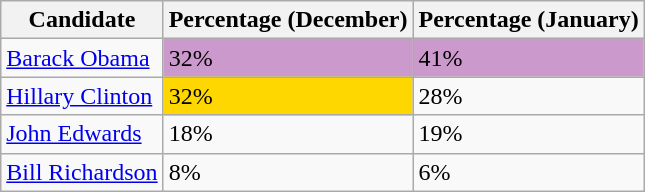<table class="wikitable">
<tr>
<th>Candidate</th>
<th>Percentage (December)</th>
<th>Percentage (January)</th>
</tr>
<tr>
<td><a href='#'>Barack Obama</a></td>
<td bgcolor="#cc99cc">32%</td>
<td bgcolor="#cc99cc">41%</td>
</tr>
<tr>
<td><a href='#'>Hillary Clinton</a></td>
<td bgcolor="#ffd700">32%</td>
<td>28%</td>
</tr>
<tr>
<td><a href='#'>John Edwards</a></td>
<td>18%</td>
<td>19%</td>
</tr>
<tr>
<td><a href='#'>Bill Richardson</a></td>
<td>8%</td>
<td>6%</td>
</tr>
</table>
